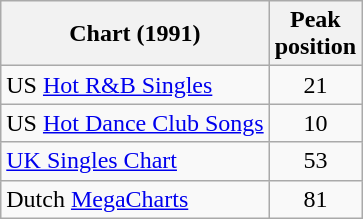<table class="wikitable sortable" style="text-align:center;">
<tr>
<th>Chart (1991)</th>
<th>Peak<br>position</th>
</tr>
<tr>
<td align="left">US <a href='#'>Hot R&B Singles</a></td>
<td>21</td>
</tr>
<tr>
<td align="left">US <a href='#'>Hot Dance Club Songs</a></td>
<td>10</td>
</tr>
<tr>
<td align="left"><a href='#'>UK Singles Chart</a></td>
<td>53</td>
</tr>
<tr>
<td align="left">Dutch <a href='#'>MegaCharts</a></td>
<td>81</td>
</tr>
</table>
